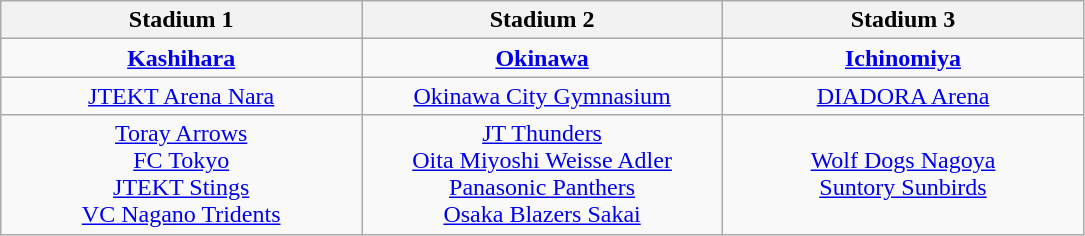<table class=wikitable style=text-align:center>
<tr>
<th width=25%>Stadium 1</th>
<th width=25%>Stadium 2</th>
<th width=25%>Stadium 3</th>
</tr>
<tr>
<td><strong><a href='#'>Kashihara</a></strong></td>
<td><strong><a href='#'>Okinawa</a></strong></td>
<td><strong><a href='#'>Ichinomiya</a></strong></td>
</tr>
<tr>
<td><a href='#'>JTEKT Arena Nara</a></td>
<td><a href='#'>Okinawa City Gymnasium</a></td>
<td><a href='#'>DIADORA Arena</a></td>
</tr>
<tr>
<td><a href='#'>Toray Arrows</a><br><a href='#'>FC Tokyo</a><br><a href='#'>JTEKT Stings</a><br><a href='#'>VC Nagano Tridents</a></td>
<td><a href='#'>JT Thunders</a><br><a href='#'>Oita Miyoshi Weisse Adler</a><br><a href='#'>Panasonic Panthers</a><br><a href='#'>Osaka Blazers Sakai</a></td>
<td><a href='#'>Wolf Dogs Nagoya</a><br><a href='#'>Suntory Sunbirds</a></td>
</tr>
</table>
